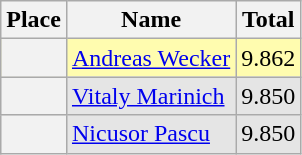<table class="wikitable sortable">
<tr>
<th>Place</th>
<th>Name</th>
<th>Total</th>
</tr>
<tr align="left" valign="top" bgcolor=fffcaf>
<th></th>
<td align="left"> <a href='#'>Andreas Wecker</a></td>
<td align="left">9.862</td>
</tr>
<tr align="left" valign="top" bgcolor=e5e5e5>
<th></th>
<td align="left"> <a href='#'>Vitaly Marinich</a></td>
<td align="left">9.850</td>
</tr>
<tr align="left" valign="top" bgcolor=e5e5e5>
<th></th>
<td align="left"> <a href='#'>Nicusor Pascu</a></td>
<td align="left">9.850</td>
</tr>
</table>
